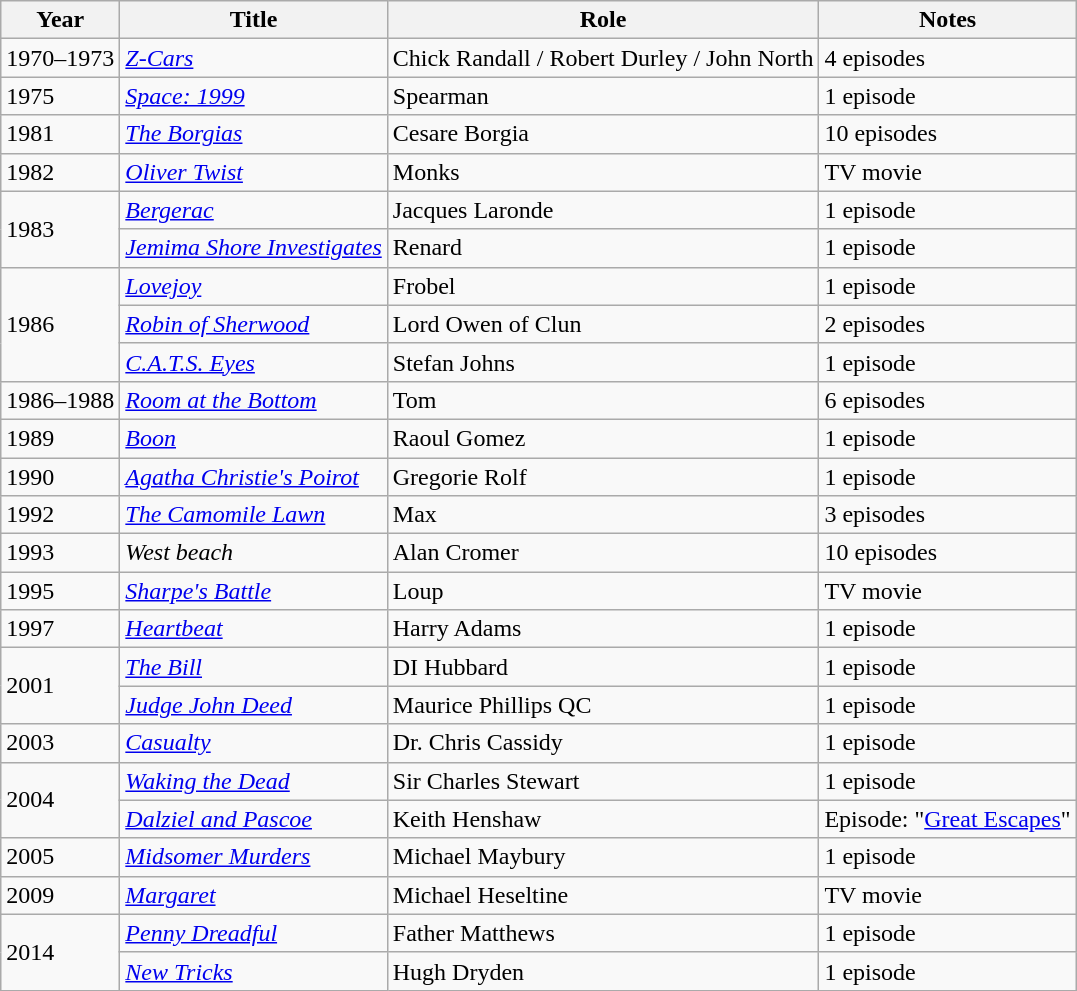<table class="wikitable sortable">
<tr>
<th>Year</th>
<th>Title</th>
<th>Role</th>
<th>Notes</th>
</tr>
<tr>
<td>1970–1973</td>
<td><em><a href='#'>Z-Cars</a></em></td>
<td>Chick Randall / Robert Durley / John North</td>
<td>4 episodes</td>
</tr>
<tr>
<td>1975</td>
<td><em><a href='#'>Space: 1999</a></em></td>
<td>Spearman</td>
<td>1 episode</td>
</tr>
<tr>
<td>1981</td>
<td><em><a href='#'>The Borgias</a></em></td>
<td>Cesare Borgia</td>
<td>10 episodes</td>
</tr>
<tr>
<td>1982</td>
<td><em><a href='#'>Oliver Twist</a></em></td>
<td>Monks</td>
<td>TV movie</td>
</tr>
<tr>
<td rowspan=2>1983</td>
<td><em><a href='#'>Bergerac</a></em></td>
<td>Jacques Laronde</td>
<td>1 episode</td>
</tr>
<tr>
<td><em><a href='#'>Jemima Shore Investigates</a></em></td>
<td>Renard</td>
<td>1 episode</td>
</tr>
<tr>
<td rowspan=3>1986</td>
<td><em><a href='#'>Lovejoy</a></em></td>
<td>Frobel</td>
<td>1 episode</td>
</tr>
<tr>
<td><em><a href='#'>Robin of Sherwood</a></em></td>
<td>Lord Owen of Clun</td>
<td>2 episodes</td>
</tr>
<tr>
<td><em><a href='#'>C.A.T.S. Eyes</a></em></td>
<td>Stefan Johns</td>
<td>1 episode</td>
</tr>
<tr>
<td>1986–1988</td>
<td><em><a href='#'>Room at the Bottom</a></em></td>
<td>Tom</td>
<td>6 episodes</td>
</tr>
<tr>
<td>1989</td>
<td><em><a href='#'>Boon</a></em></td>
<td>Raoul Gomez</td>
<td>1 episode</td>
</tr>
<tr>
<td>1990</td>
<td><em><a href='#'>Agatha Christie's Poirot</a></em></td>
<td>Gregorie Rolf</td>
<td>1 episode</td>
</tr>
<tr>
<td>1992</td>
<td><em><a href='#'>The Camomile Lawn</a></em></td>
<td>Max</td>
<td>3 episodes</td>
</tr>
<tr>
<td>1993</td>
<td><em>West beach</em></td>
<td>Alan Cromer</td>
<td>10 episodes</td>
</tr>
<tr>
<td>1995</td>
<td><em><a href='#'>Sharpe's Battle</a></em></td>
<td>Loup</td>
<td>TV movie</td>
</tr>
<tr>
<td>1997</td>
<td><em><a href='#'>Heartbeat</a></em></td>
<td>Harry Adams</td>
<td>1 episode</td>
</tr>
<tr>
<td rowspan=2>2001</td>
<td><em><a href='#'>The Bill</a></em></td>
<td>DI Hubbard</td>
<td>1 episode</td>
</tr>
<tr>
<td><em><a href='#'>Judge John Deed</a></em></td>
<td>Maurice Phillips QC</td>
<td>1 episode</td>
</tr>
<tr>
<td>2003</td>
<td><em><a href='#'>Casualty</a></em></td>
<td>Dr. Chris Cassidy</td>
<td>1 episode</td>
</tr>
<tr>
<td rowspan=2>2004</td>
<td><em><a href='#'>Waking the Dead</a></em></td>
<td>Sir Charles Stewart</td>
<td>1 episode</td>
</tr>
<tr>
<td><em><a href='#'>Dalziel and Pascoe</a></em></td>
<td>Keith Henshaw</td>
<td>Episode: "<a href='#'>Great Escapes</a>"</td>
</tr>
<tr>
<td>2005</td>
<td><em><a href='#'>Midsomer Murders</a></em></td>
<td>Michael Maybury</td>
<td>1 episode</td>
</tr>
<tr>
<td>2009</td>
<td><em><a href='#'>Margaret</a></em></td>
<td>Michael Heseltine</td>
<td>TV movie</td>
</tr>
<tr>
<td rowspan=2>2014</td>
<td><em><a href='#'>Penny Dreadful</a></em></td>
<td>Father Matthews</td>
<td>1 episode</td>
</tr>
<tr>
<td><em><a href='#'>New Tricks</a></em></td>
<td>Hugh Dryden</td>
<td>1 episode</td>
</tr>
</table>
